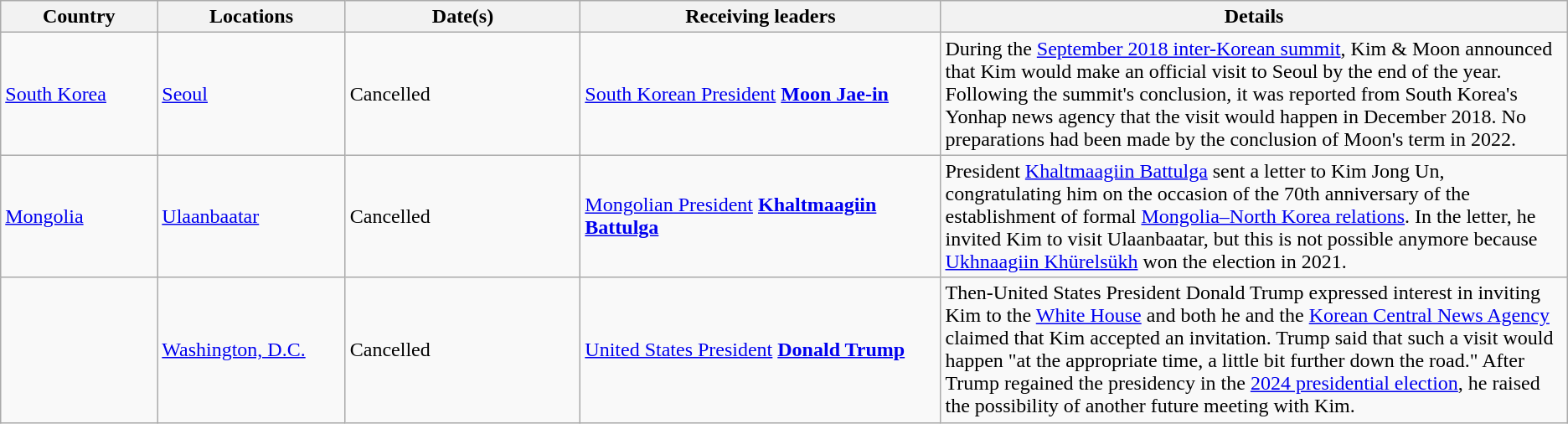<table class="wikitable">
<tr>
<th style="width: 10%;">Country</th>
<th style="width: 12%;">Locations</th>
<th style="width: 15%;">Date(s)</th>
<th style="width: 23%;">Receiving leaders</th>
<th style="width: 40%;">Details</th>
</tr>
<tr>
<td> <a href='#'>South Korea</a></td>
<td><a href='#'>Seoul</a></td>
<td>Cancelled</td>
<td> <a href='#'>South Korean President</a> <strong><a href='#'>Moon Jae-in</a></strong></td>
<td>During the <a href='#'>September 2018 inter-Korean summit</a>, Kim & Moon announced that Kim would make an official visit to Seoul by the end of the year. Following the summit's conclusion, it was reported from South Korea's Yonhap news agency that the visit would happen in December 2018. No preparations had been made by the conclusion of Moon's term in 2022.</td>
</tr>
<tr>
<td> <a href='#'>Mongolia</a></td>
<td><a href='#'>Ulaanbaatar</a></td>
<td>Cancelled</td>
<td> <a href='#'>Mongolian President</a> <strong><a href='#'>Khaltmaagiin Battulga</a></strong></td>
<td>President <a href='#'>Khaltmaagiin Battulga</a> sent a letter to Kim Jong Un, congratulating him on the occasion of the 70th anniversary of the establishment of formal <a href='#'>Mongolia–North Korea relations</a>. In the letter, he invited Kim to visit Ulaanbaatar, but this is not possible anymore because <a href='#'>Ukhnaagiin Khürelsükh</a> won the election in 2021.</td>
</tr>
<tr>
<td></td>
<td><a href='#'>Washington, D.C.</a></td>
<td>Cancelled</td>
<td> <a href='#'>United States President</a> <strong><a href='#'>Donald Trump</a></strong></td>
<td>Then-United States President Donald Trump expressed interest in inviting Kim to the <a href='#'>White House</a> and both he and the <a href='#'>Korean Central News Agency</a> claimed that Kim accepted an invitation. Trump said that such a visit would happen "at the appropriate time, a little bit further down the road." After Trump regained the presidency in the <a href='#'>2024 presidential election</a>, he raised the possibility of another future meeting with Kim.</td>
</tr>
</table>
